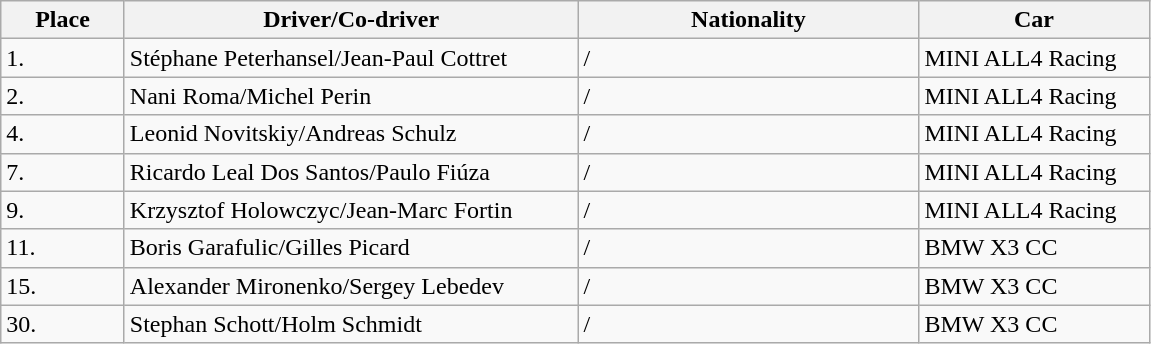<table class="wikitable">
<tr>
<th>Place</th>
<th>Driver/Co-driver</th>
<th>Nationality</th>
<th>Car</th>
</tr>
<tr>
<td style="width:75px;">1.</td>
<td style="width:295px;">Stéphane Peterhansel/Jean-Paul Cottret</td>
<td style="width:220px;"> / </td>
<td style="width:146px;">MINI ALL4 Racing</td>
</tr>
<tr>
<td>2.</td>
<td>Nani Roma/Michel Perin</td>
<td> / </td>
<td>MINI ALL4 Racing</td>
</tr>
<tr>
<td>4.</td>
<td>Leonid Novitskiy/Andreas Schulz</td>
<td> / </td>
<td>MINI ALL4 Racing</td>
</tr>
<tr>
<td>7.</td>
<td>Ricardo Leal Dos Santos/Paulo Fiúza</td>
<td> / </td>
<td>MINI ALL4 Racing</td>
</tr>
<tr>
<td>9.</td>
<td>Krzysztof Holowczyc/Jean-Marc Fortin</td>
<td> / </td>
<td>MINI ALL4 Racing</td>
</tr>
<tr>
<td>11.</td>
<td>Boris Garafulic/Gilles Picard</td>
<td> / </td>
<td>BMW X3 CC</td>
</tr>
<tr>
<td>15.</td>
<td>Alexander Mironenko/Sergey Lebedev</td>
<td> / </td>
<td>BMW X3 CC</td>
</tr>
<tr>
<td>30.</td>
<td>Stephan Schott/Holm Schmidt</td>
<td> / </td>
<td>BMW X3 CC</td>
</tr>
</table>
